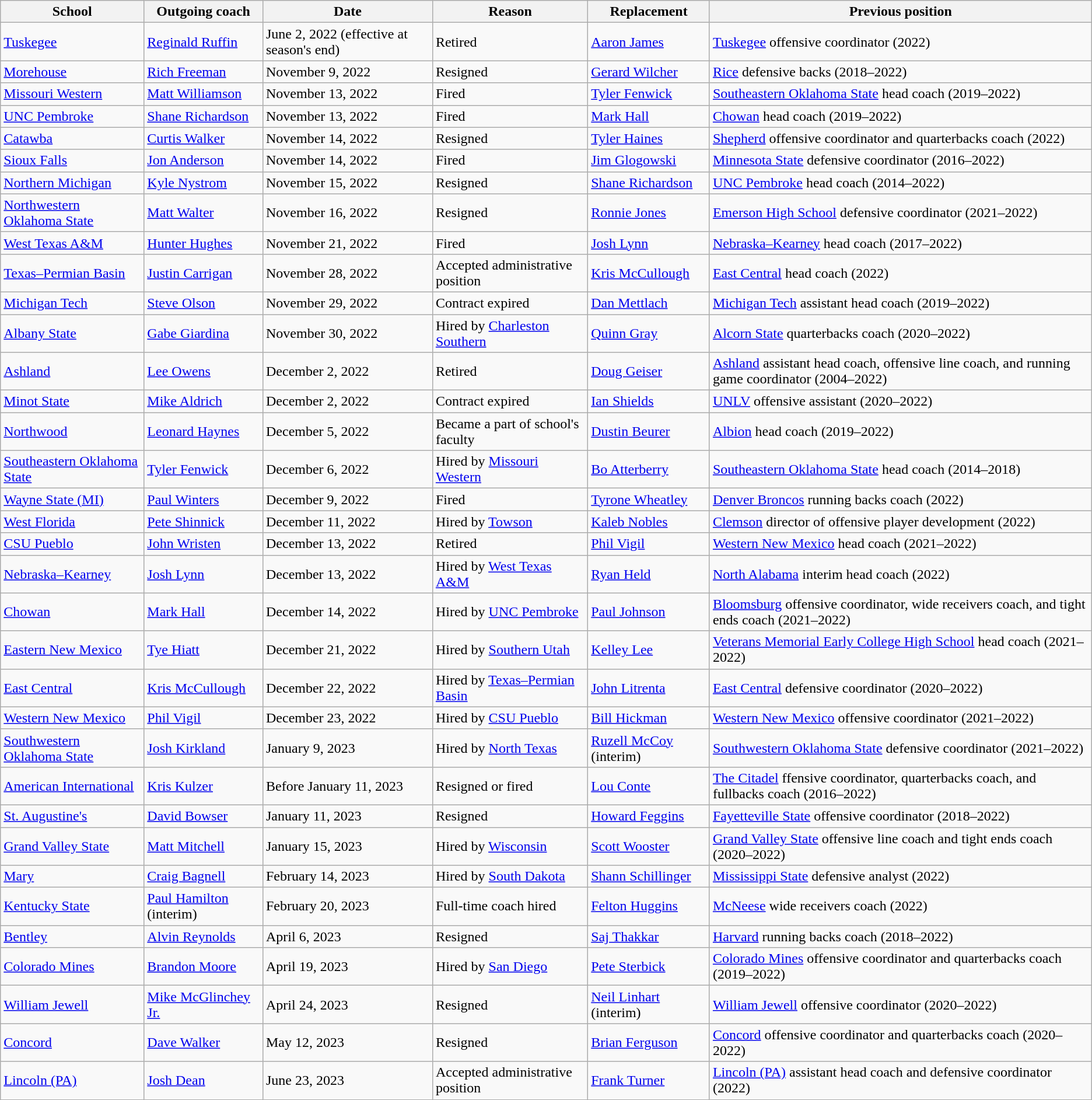<table class="wikitable sortable">
<tr>
<th>School</th>
<th>Outgoing coach</th>
<th>Date</th>
<th>Reason</th>
<th>Replacement</th>
<th>Previous position</th>
</tr>
<tr>
<td><a href='#'>Tuskegee</a></td>
<td><a href='#'>Reginald Ruffin</a></td>
<td>June 2, 2022 (effective at season's end)</td>
<td>Retired</td>
<td><a href='#'>Aaron James</a></td>
<td><a href='#'>Tuskegee</a> offensive coordinator (2022)</td>
</tr>
<tr>
<td><a href='#'>Morehouse</a></td>
<td><a href='#'>Rich Freeman</a></td>
<td>November 9, 2022</td>
<td>Resigned</td>
<td><a href='#'>Gerard Wilcher</a></td>
<td><a href='#'>Rice</a> defensive backs (2018–2022)</td>
</tr>
<tr>
<td><a href='#'>Missouri Western</a></td>
<td><a href='#'>Matt Williamson</a></td>
<td>November 13, 2022</td>
<td>Fired</td>
<td><a href='#'>Tyler Fenwick</a></td>
<td><a href='#'>Southeastern Oklahoma State</a> head coach (2019–2022)</td>
</tr>
<tr>
<td><a href='#'>UNC Pembroke</a></td>
<td><a href='#'>Shane Richardson</a></td>
<td>November 13, 2022</td>
<td>Fired</td>
<td><a href='#'>Mark Hall</a></td>
<td><a href='#'>Chowan</a> head coach (2019–2022)</td>
</tr>
<tr>
<td><a href='#'>Catawba</a></td>
<td><a href='#'>Curtis Walker</a></td>
<td>November 14, 2022</td>
<td>Resigned</td>
<td><a href='#'>Tyler Haines</a></td>
<td><a href='#'>Shepherd</a> offensive coordinator and quarterbacks coach (2022)</td>
</tr>
<tr>
<td><a href='#'>Sioux Falls</a></td>
<td><a href='#'>Jon Anderson</a></td>
<td>November 14, 2022</td>
<td>Fired</td>
<td><a href='#'>Jim Glogowski</a></td>
<td><a href='#'>Minnesota State</a> defensive coordinator (2016–2022)</td>
</tr>
<tr>
<td><a href='#'>Northern Michigan</a></td>
<td><a href='#'>Kyle Nystrom</a></td>
<td>November 15, 2022</td>
<td>Resigned</td>
<td><a href='#'>Shane Richardson</a></td>
<td><a href='#'>UNC Pembroke</a> head coach (2014–2022)</td>
</tr>
<tr>
<td><a href='#'>Northwestern Oklahoma State</a></td>
<td><a href='#'>Matt Walter</a></td>
<td>November 16, 2022</td>
<td>Resigned</td>
<td><a href='#'>Ronnie Jones</a></td>
<td><a href='#'>Emerson High School</a> defensive coordinator (2021–2022)</td>
</tr>
<tr>
<td><a href='#'>West Texas A&M</a></td>
<td><a href='#'>Hunter Hughes</a></td>
<td>November 21, 2022</td>
<td>Fired</td>
<td><a href='#'>Josh Lynn</a></td>
<td><a href='#'>Nebraska–Kearney</a> head coach (2017–2022)</td>
</tr>
<tr>
<td><a href='#'>Texas–Permian Basin</a></td>
<td><a href='#'>Justin Carrigan</a></td>
<td>November 28, 2022</td>
<td>Accepted administrative position</td>
<td><a href='#'>Kris McCullough</a></td>
<td><a href='#'>East Central</a> head coach (2022)</td>
</tr>
<tr>
<td><a href='#'>Michigan Tech</a></td>
<td><a href='#'>Steve Olson</a></td>
<td>November 29, 2022</td>
<td>Contract expired</td>
<td><a href='#'>Dan Mettlach</a></td>
<td><a href='#'>Michigan Tech</a> assistant head coach (2019–2022)</td>
</tr>
<tr>
<td><a href='#'>Albany State</a></td>
<td><a href='#'>Gabe Giardina</a></td>
<td>November 30, 2022</td>
<td>Hired by <a href='#'>Charleston Southern</a></td>
<td><a href='#'>Quinn Gray</a></td>
<td><a href='#'>Alcorn State</a> quarterbacks  coach (2020–2022)</td>
</tr>
<tr>
<td><a href='#'>Ashland</a></td>
<td><a href='#'>Lee Owens</a></td>
<td>December 2, 2022</td>
<td>Retired</td>
<td><a href='#'>Doug Geiser</a></td>
<td><a href='#'>Ashland</a> assistant head coach, offensive line coach, and running game coordinator (2004–2022)</td>
</tr>
<tr>
<td><a href='#'>Minot State</a></td>
<td><a href='#'>Mike Aldrich</a></td>
<td>December 2, 2022</td>
<td>Contract expired</td>
<td><a href='#'>Ian Shields</a></td>
<td><a href='#'>UNLV</a> offensive assistant (2020–2022)</td>
</tr>
<tr>
<td><a href='#'>Northwood</a></td>
<td><a href='#'>Leonard Haynes</a></td>
<td>December 5, 2022</td>
<td>Became a part of school's faculty</td>
<td><a href='#'>Dustin Beurer</a></td>
<td><a href='#'>Albion</a> head coach (2019–2022)</td>
</tr>
<tr>
<td><a href='#'>Southeastern Oklahoma State</a></td>
<td><a href='#'>Tyler Fenwick</a></td>
<td>December 6, 2022</td>
<td>Hired by <a href='#'>Missouri Western</a></td>
<td><a href='#'>Bo Atterberry</a></td>
<td><a href='#'>Southeastern Oklahoma State</a> head coach (2014–2018)</td>
</tr>
<tr>
<td><a href='#'>Wayne State (MI)</a></td>
<td><a href='#'>Paul Winters</a></td>
<td>December 9, 2022</td>
<td>Fired</td>
<td><a href='#'>Tyrone Wheatley</a></td>
<td><a href='#'>Denver Broncos</a> running backs coach (2022)</td>
</tr>
<tr>
<td><a href='#'>West Florida</a></td>
<td><a href='#'>Pete Shinnick</a></td>
<td>December 11, 2022</td>
<td>Hired by <a href='#'>Towson</a></td>
<td><a href='#'>Kaleb Nobles</a></td>
<td><a href='#'>Clemson</a> director of offensive player development (2022)</td>
</tr>
<tr>
<td><a href='#'>CSU Pueblo</a></td>
<td><a href='#'>John Wristen</a></td>
<td>December 13, 2022</td>
<td>Retired</td>
<td><a href='#'>Phil Vigil</a></td>
<td><a href='#'>Western New Mexico</a> head coach (2021–2022)</td>
</tr>
<tr>
<td><a href='#'>Nebraska–Kearney</a></td>
<td><a href='#'>Josh Lynn</a></td>
<td>December 13, 2022</td>
<td>Hired by <a href='#'>West Texas A&M</a></td>
<td><a href='#'>Ryan Held</a></td>
<td><a href='#'>North Alabama</a> interim head coach (2022)</td>
</tr>
<tr>
<td><a href='#'>Chowan</a></td>
<td><a href='#'>Mark Hall</a></td>
<td>December 14, 2022</td>
<td>Hired by <a href='#'>UNC Pembroke</a></td>
<td><a href='#'>Paul Johnson</a></td>
<td><a href='#'>Bloomsburg</a> offensive coordinator, wide receivers coach, and tight ends coach (2021–2022)</td>
</tr>
<tr>
<td><a href='#'>Eastern New Mexico</a></td>
<td><a href='#'>Tye Hiatt</a></td>
<td>December 21, 2022</td>
<td>Hired by <a href='#'>Southern Utah</a></td>
<td><a href='#'>Kelley Lee</a></td>
<td><a href='#'>Veterans Memorial Early College High School</a> head coach (2021–2022)</td>
</tr>
<tr>
<td><a href='#'>East Central</a></td>
<td><a href='#'>Kris McCullough</a></td>
<td>December 22, 2022</td>
<td>Hired by <a href='#'>Texas–Permian Basin</a></td>
<td><a href='#'>John Litrenta</a></td>
<td><a href='#'>East Central</a> defensive coordinator (2020–2022)</td>
</tr>
<tr>
<td><a href='#'>Western New Mexico</a></td>
<td><a href='#'>Phil Vigil</a></td>
<td>December 23, 2022</td>
<td>Hired by <a href='#'>CSU Pueblo</a></td>
<td><a href='#'>Bill Hickman</a></td>
<td><a href='#'>Western New Mexico</a> offensive coordinator (2021–2022)</td>
</tr>
<tr>
<td><a href='#'>Southwestern Oklahoma State</a></td>
<td><a href='#'>Josh Kirkland</a></td>
<td>January 9, 2023</td>
<td>Hired by <a href='#'>North Texas</a></td>
<td><a href='#'>Ruzell McCoy</a> (interim)</td>
<td><a href='#'>Southwestern Oklahoma State</a> defensive coordinator (2021–2022)</td>
</tr>
<tr>
<td><a href='#'>American International</a></td>
<td><a href='#'>Kris Kulzer</a></td>
<td>Before January 11, 2023</td>
<td>Resigned or fired</td>
<td><a href='#'>Lou Conte</a></td>
<td><a href='#'>The Citadel</a> ffensive coordinator, quarterbacks coach, and fullbacks coach (2016–2022)</td>
</tr>
<tr>
<td><a href='#'>St. Augustine's</a></td>
<td><a href='#'>David Bowser</a></td>
<td>January 11, 2023</td>
<td>Resigned</td>
<td><a href='#'>Howard Feggins</a></td>
<td><a href='#'>Fayetteville State</a> offensive coordinator (2018–2022)</td>
</tr>
<tr>
<td><a href='#'>Grand Valley State</a></td>
<td><a href='#'>Matt Mitchell</a></td>
<td>January 15, 2023</td>
<td>Hired by <a href='#'>Wisconsin</a></td>
<td><a href='#'>Scott Wooster</a></td>
<td><a href='#'>Grand Valley State</a> offensive line coach and tight ends coach (2020–2022)</td>
</tr>
<tr>
<td><a href='#'>Mary</a></td>
<td><a href='#'>Craig Bagnell</a></td>
<td>February 14, 2023</td>
<td>Hired by <a href='#'>South Dakota</a></td>
<td><a href='#'>Shann Schillinger</a></td>
<td><a href='#'>Mississippi State</a> defensive analyst (2022)</td>
</tr>
<tr>
<td><a href='#'>Kentucky State</a></td>
<td><a href='#'>Paul Hamilton</a> (interim)</td>
<td>February 20, 2023</td>
<td>Full-time coach hired</td>
<td><a href='#'>Felton Huggins</a></td>
<td><a href='#'>McNeese</a> wide receivers coach (2022)</td>
</tr>
<tr>
<td><a href='#'>Bentley</a></td>
<td><a href='#'>Alvin Reynolds</a></td>
<td>April 6, 2023</td>
<td>Resigned</td>
<td><a href='#'>Saj Thakkar</a></td>
<td><a href='#'>Harvard</a> running backs coach (2018–2022)</td>
</tr>
<tr>
<td><a href='#'>Colorado Mines</a></td>
<td><a href='#'>Brandon Moore</a></td>
<td>April 19, 2023</td>
<td>Hired by <a href='#'>San Diego</a></td>
<td><a href='#'>Pete Sterbick</a></td>
<td><a href='#'>Colorado Mines</a> offensive coordinator and quarterbacks coach (2019–2022)</td>
</tr>
<tr>
<td><a href='#'>William Jewell</a></td>
<td><a href='#'>Mike McGlinchey Jr.</a></td>
<td>April 24, 2023</td>
<td>Resigned</td>
<td><a href='#'>Neil Linhart</a> (interim)</td>
<td><a href='#'>William Jewell</a> offensive coordinator (2020–2022)</td>
</tr>
<tr>
<td><a href='#'>Concord</a></td>
<td><a href='#'>Dave Walker</a></td>
<td>May 12, 2023</td>
<td>Resigned</td>
<td><a href='#'>Brian Ferguson</a></td>
<td><a href='#'>Concord</a> offensive coordinator and quarterbacks coach (2020–2022)</td>
</tr>
<tr>
<td><a href='#'>Lincoln (PA)</a></td>
<td><a href='#'>Josh Dean</a></td>
<td>June 23, 2023</td>
<td>Accepted administrative position</td>
<td><a href='#'>Frank Turner</a></td>
<td><a href='#'>Lincoln (PA)</a> assistant head coach and defensive coordinator (2022)</td>
</tr>
</table>
